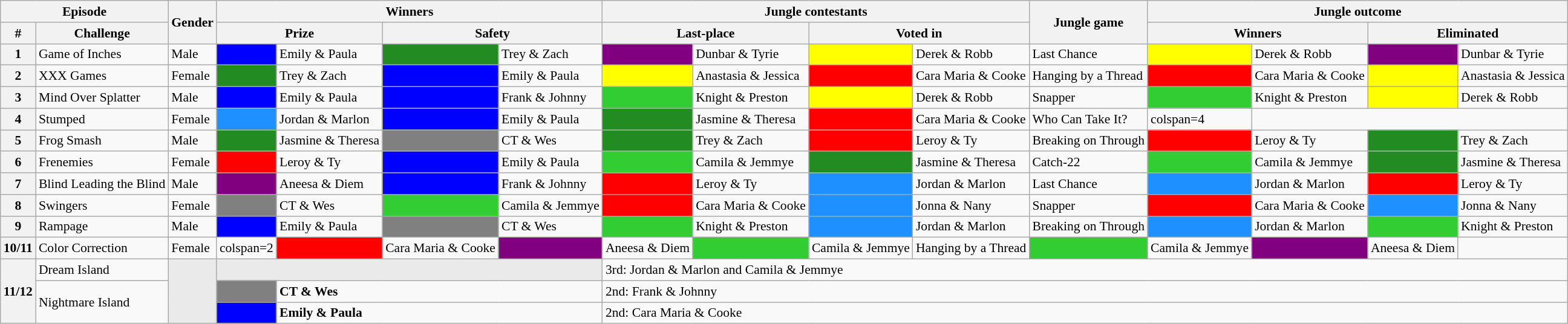<table class="wikitable" style="font-size:90%; white-space:nowrap">
<tr>
<th colspan=2>Episode</th>
<th rowspan=2>Gender</th>
<th colspan=4>Winners</th>
<th colspan=4>Jungle contestants</th>
<th rowspan=2>Jungle game</th>
<th colspan=4>Jungle outcome</th>
</tr>
<tr>
<th>#</th>
<th>Challenge</th>
<th colspan=2>Prize</th>
<th colspan=2>Safety</th>
<th colspan=2>Last-place</th>
<th colspan=2>Voted in</th>
<th colspan=2>Winners</th>
<th colspan=2>Eliminated</th>
</tr>
<tr>
<th>1</th>
<td>Game of Inches</td>
<td>Male</td>
<td bgcolor="blue"></td>
<td nowrap>Emily & Paula</td>
<td bgcolor="forestgreen"></td>
<td>Trey & Zach</td>
<td bgcolor="purple"></td>
<td>Dunbar & Tyrie</td>
<td bgcolor="yellow"></td>
<td>Derek & Robb</td>
<td>Last Chance</td>
<td bgcolor="yellow"></td>
<td>Derek & Robb</td>
<td bgcolor="purple"></td>
<td>Dunbar & Tyrie</td>
</tr>
<tr>
<th>2</th>
<td>XXX Games</td>
<td>Female</td>
<td bgcolor="forestgreen"></td>
<td>Trey & Zach</td>
<td bgcolor="blue"></td>
<td>Emily & Paula</td>
<td bgcolor="yellow"></td>
<td nowrap>Anastasia & Jessica</td>
<td bgcolor="red"></td>
<td nowrap>Cara Maria & Cooke</td>
<td nowrap>Hanging by a Thread</td>
<td bgcolor="red"></td>
<td nowrap>Cara Maria & Cooke</td>
<td bgcolor="yellow"></td>
<td nowrap>Anastasia & Jessica</td>
</tr>
<tr>
<th>3</th>
<td nowrap>Mind Over Splatter</td>
<td>Male</td>
<td bgcolor="blue"></td>
<td>Emily & Paula</td>
<td bgcolor="blue"></td>
<td nowrap>Frank & Johnny</td>
<td bgcolor="limegreen"></td>
<td>Knight & Preston</td>
<td bgcolor="yellow"></td>
<td>Derek & Robb</td>
<td>Snapper</td>
<td bgcolor="limegreen"></td>
<td>Knight & Preston</td>
<td bgcolor="yellow"></td>
<td>Derek & Robb</td>
</tr>
<tr>
<th>4</th>
<td>Stumped</td>
<td>Female</td>
<td bgcolor="dodgerblue"></td>
<td nowrap>Jordan & Marlon</td>
<td bgcolor="blue"></td>
<td>Emily & Paula</td>
<td bgcolor="forestgreen"></td>
<td>Jasmine & Theresa</td>
<td bgcolor="red"></td>
<td>Cara Maria & Cooke</td>
<td>Who Can Take It?</td>
<td>colspan=4 </td>
</tr>
<tr>
<th>5</th>
<td>Frog Smash</td>
<td>Male</td>
<td bgcolor="forestgreen"></td>
<td nowrap>Jasmine & Theresa</td>
<td bgcolor="grey"></td>
<td>CT & Wes</td>
<td bgcolor="forestgreen"></td>
<td>Trey & Zach</td>
<td bgcolor="red"></td>
<td>Leroy & Ty</td>
<td nowrap>Breaking on Through</td>
<td bgcolor="red"></td>
<td>Leroy & Ty</td>
<td bgcolor="forestgreen"></td>
<td>Trey & Zach</td>
</tr>
<tr>
<th>6</th>
<td>Frenemies</td>
<td>Female</td>
<td bgcolor="red"></td>
<td>Leroy & Ty</td>
<td bgcolor="blue"></td>
<td>Emily & Paula</td>
<td bgcolor="limegreen"></td>
<td>Camila & Jemmye</td>
<td bgcolor="forestgreen"></td>
<td>Jasmine & Theresa</td>
<td>Catch-22</td>
<td bgcolor="limegreen"></td>
<td>Camila & Jemmye</td>
<td bgcolor="forestgreen"></td>
<td>Jasmine & Theresa</td>
</tr>
<tr>
<th>7</th>
<td nowrap>Blind Leading the Blind</td>
<td>Male</td>
<td bgcolor="purple"></td>
<td>Aneesa & Diem</td>
<td bgcolor="blue"></td>
<td>Frank & Johnny</td>
<td bgcolor="red"></td>
<td>Leroy & Ty</td>
<td bgcolor="dodgerblue"></td>
<td>Jordan & Marlon</td>
<td>Last Chance</td>
<td bgcolor="dodgerblue"></td>
<td>Jordan & Marlon</td>
<td bgcolor="red"></td>
<td>Leroy & Ty</td>
</tr>
<tr>
<th>8</th>
<td>Swingers</td>
<td>Female</td>
<td bgcolor="grey"></td>
<td>CT & Wes</td>
<td bgcolor="limegreen"></td>
<td nowrap>Camila & Jemmye</td>
<td bgcolor="red"></td>
<td nowrap>Cara Maria & Cooke</td>
<td bgcolor="dodgerblue"></td>
<td>Jonna & Nany</td>
<td>Snapper</td>
<td bgcolor="red"></td>
<td nowrap>Cara Maria & Cooke</td>
<td bgcolor="dodgerblue"></td>
<td>Jonna & Nany</td>
</tr>
<tr>
<th>9</th>
<td>Rampage</td>
<td>Male</td>
<td bgcolor="blue"></td>
<td>Emily & Paula</td>
<td bgcolor="grey"></td>
<td>CT & Wes</td>
<td bgcolor="limegreen"></td>
<td>Knight & Preston</td>
<td bgcolor="dodgerblue"></td>
<td>Jordan & Marlon</td>
<td>Breaking on Through</td>
<td bgcolor="dodgerblue"></td>
<td>Jordan & Marlon</td>
<td bgcolor="limegreen"></td>
<td>Knight & Preston</td>
</tr>
<tr>
<th>10/11</th>
<td>Color Correction</td>
<td>Female</td>
<td>colspan=2 </td>
<td bgcolor="red"></td>
<td nowrap>Cara Maria & Cooke</td>
<td bgcolor="purple"></td>
<td>Aneesa & Diem</td>
<td bgcolor="limegreen"></td>
<td>Camila & Jemmye</td>
<td nowrap>Hanging by a Thread</td>
<td bgcolor="limegreen"></td>
<td>Camila & Jemmye</td>
<td bgcolor="purple"></td>
<td>Aneesa & Diem</td>
</tr>
<tr>
<th rowspan=3>11/12</th>
<td>Dream Island</td>
<td rowspan=3 bgcolor="eaeaea"></td>
<td colspan=4 bgcolor="eaeaea"></td>
<td colspan="13">3rd: Jordan & Marlon and Camila & Jemmye</td>
</tr>
<tr>
<td nowrap rowspan=2>Nightmare Island</td>
<td bgcolor="grey"></td>
<td colspan=3><strong>CT & Wes</strong></td>
<td colspan="13">2nd: Frank & Johnny</td>
</tr>
<tr>
<td bgcolor="blue"></td>
<td colspan=3><strong>Emily & Paula</strong></td>
<td colspan=13>2nd: Cara Maria & Cooke</td>
</tr>
</table>
